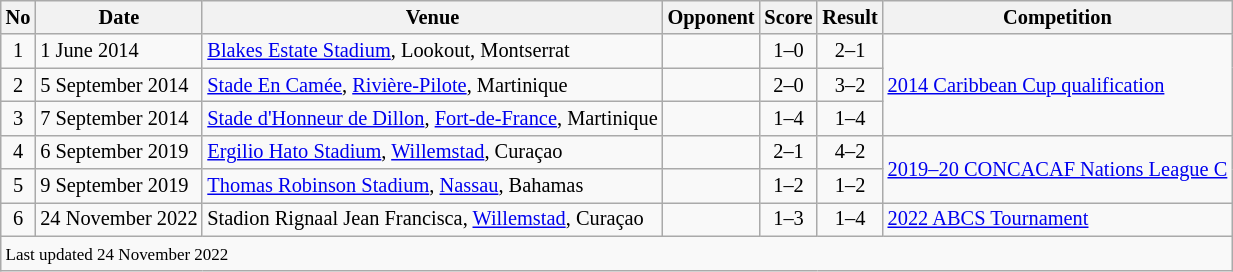<table class="wikitable" style="font-size:85%;">
<tr>
<th>No</th>
<th>Date</th>
<th>Venue</th>
<th>Opponent</th>
<th>Score</th>
<th>Result</th>
<th>Competition</th>
</tr>
<tr>
<td align="center">1</td>
<td>1 June 2014</td>
<td><a href='#'>Blakes Estate Stadium</a>, Lookout, Montserrat</td>
<td></td>
<td align=center>1–0</td>
<td align=center>2–1</td>
<td rowspan=3><a href='#'>2014 Caribbean Cup qualification</a></td>
</tr>
<tr>
<td align="center">2</td>
<td>5 September 2014</td>
<td><a href='#'>Stade En Camée</a>, <a href='#'>Rivière-Pilote</a>, Martinique</td>
<td></td>
<td align=center>2–0</td>
<td align=center>3–2</td>
</tr>
<tr>
<td align="center">3</td>
<td>7 September 2014</td>
<td><a href='#'>Stade d'Honneur de Dillon</a>, <a href='#'>Fort-de-France</a>, Martinique</td>
<td></td>
<td align=center>1–4</td>
<td align=center>1–4</td>
</tr>
<tr>
<td align="center">4</td>
<td>6 September 2019</td>
<td><a href='#'>Ergilio Hato Stadium</a>, <a href='#'>Willemstad</a>, Curaçao</td>
<td></td>
<td align=center>2–1</td>
<td align=center>4–2</td>
<td rowspan=2><a href='#'>2019–20 CONCACAF Nations League C</a></td>
</tr>
<tr>
<td align="center">5</td>
<td>9 September 2019</td>
<td><a href='#'>Thomas Robinson Stadium</a>, <a href='#'>Nassau</a>, Bahamas</td>
<td></td>
<td align=center>1–2</td>
<td align=center>1–2</td>
</tr>
<tr>
<td align="center">6</td>
<td>24 November 2022</td>
<td>Stadion Rignaal Jean Francisca, <a href='#'>Willemstad</a>, Curaçao</td>
<td></td>
<td align=center>1–3</td>
<td align=center>1–4</td>
<td><a href='#'>2022 ABCS Tournament</a></td>
</tr>
<tr>
<td colspan="7"><small>Last updated 24 November 2022</small></td>
</tr>
</table>
